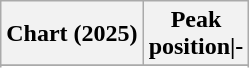<table class="wikitable sortable plainrowheaders" style="text-align:center">
<tr>
<th scope="col">Chart (2025)</th>
<th scope="col">Peak<br>position|-</th>
</tr>
<tr>
</tr>
<tr>
</tr>
</table>
